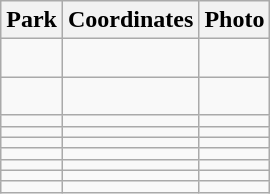<table class="wikitable">
<tr>
<th>Park</th>
<th>Coordinates</th>
<th>Photo</th>
</tr>
<tr>
<td></td>
<td></td>
<td><br></td>
</tr>
<tr>
<td></td>
<td></td>
<td><br></td>
</tr>
<tr>
<td></td>
<td></td>
<td></td>
</tr>
<tr>
<td></td>
<td></td>
<td></td>
</tr>
<tr>
<td></td>
<td></td>
<td></td>
</tr>
<tr>
<td></td>
<td></td>
<td></td>
</tr>
<tr>
<td></td>
<td></td>
<td></td>
</tr>
<tr>
<td></td>
<td></td>
<td></td>
</tr>
<tr>
<td></td>
<td></td>
<td></td>
</tr>
</table>
